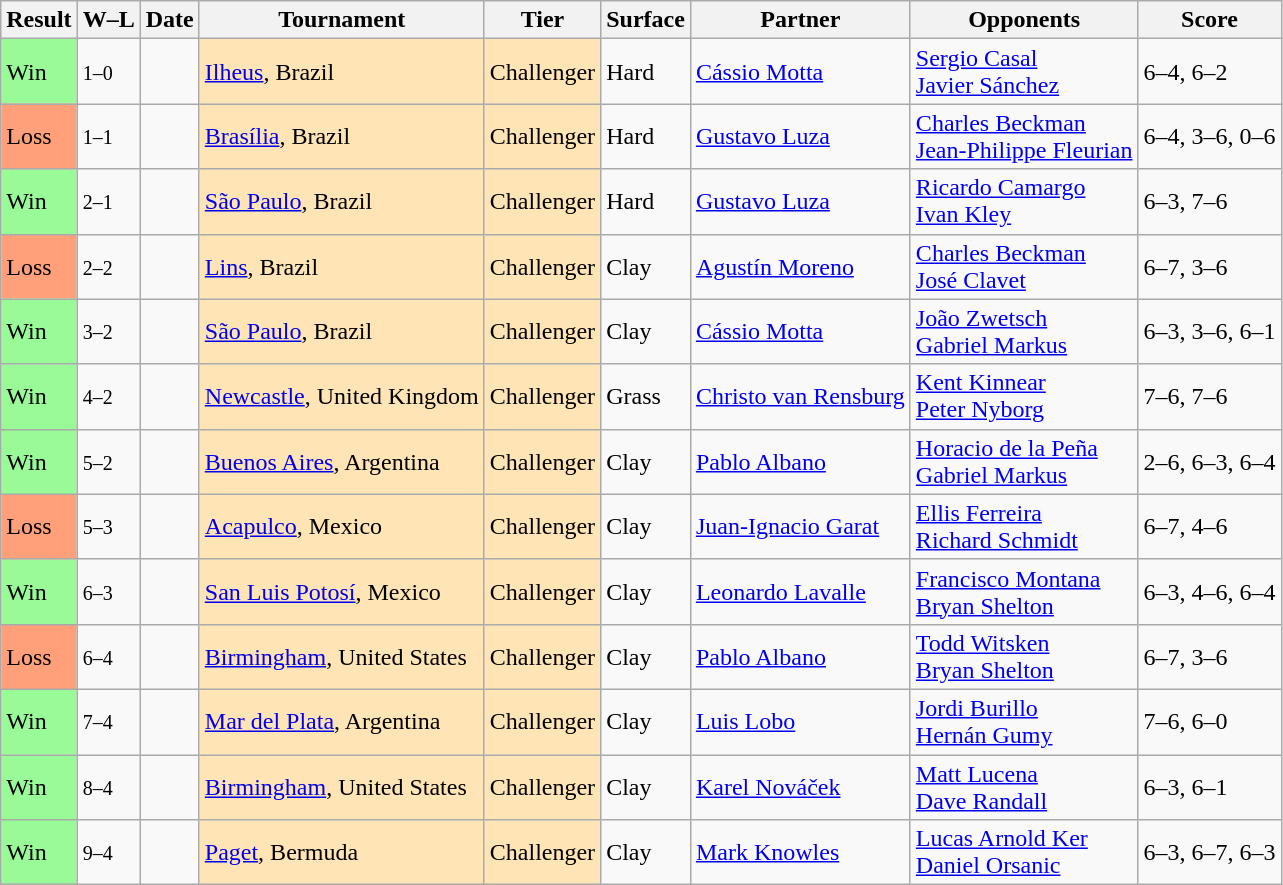<table class="sortable wikitable">
<tr>
<th>Result</th>
<th class="unsortable">W–L</th>
<th>Date</th>
<th>Tournament</th>
<th>Tier</th>
<th>Surface</th>
<th>Partner</th>
<th>Opponents</th>
<th class="unsortable">Score</th>
</tr>
<tr>
<td style="background:#98fb98;">Win</td>
<td><small>1–0</small></td>
<td></td>
<td style="background:moccasin;"><a href='#'>Ilheus</a>, Brazil</td>
<td style="background:moccasin;">Challenger</td>
<td>Hard</td>
<td> <a href='#'>Cássio Motta</a></td>
<td> <a href='#'>Sergio Casal</a> <br>  <a href='#'>Javier Sánchez</a></td>
<td>6–4, 6–2</td>
</tr>
<tr>
<td style="background:#ffa07a;">Loss</td>
<td><small>1–1</small></td>
<td></td>
<td style="background:moccasin;"><a href='#'>Brasília</a>, Brazil</td>
<td style="background:moccasin;">Challenger</td>
<td>Hard</td>
<td> <a href='#'>Gustavo Luza</a></td>
<td> <a href='#'>Charles Beckman</a> <br>  <a href='#'>Jean-Philippe Fleurian</a></td>
<td>6–4, 3–6, 0–6</td>
</tr>
<tr>
<td style="background:#98fb98;">Win</td>
<td><small>2–1</small></td>
<td></td>
<td style="background:moccasin;"><a href='#'>São Paulo</a>, Brazil</td>
<td style="background:moccasin;">Challenger</td>
<td>Hard</td>
<td> <a href='#'>Gustavo Luza</a></td>
<td> <a href='#'>Ricardo Camargo</a> <br>  <a href='#'>Ivan Kley</a></td>
<td>6–3, 7–6</td>
</tr>
<tr>
<td style="background:#ffa07a;">Loss</td>
<td><small>2–2</small></td>
<td></td>
<td style="background:moccasin;"><a href='#'>Lins</a>, Brazil</td>
<td style="background:moccasin;">Challenger</td>
<td>Clay</td>
<td> <a href='#'>Agustín Moreno</a></td>
<td> <a href='#'>Charles Beckman</a> <br>  <a href='#'>José Clavet</a></td>
<td>6–7, 3–6</td>
</tr>
<tr>
<td style="background:#98fb98;">Win</td>
<td><small>3–2</small></td>
<td></td>
<td style="background:moccasin;"><a href='#'>São Paulo</a>, Brazil</td>
<td style="background:moccasin;">Challenger</td>
<td>Clay</td>
<td> <a href='#'>Cássio Motta</a></td>
<td> <a href='#'>João Zwetsch</a> <br>  <a href='#'>Gabriel Markus</a></td>
<td>6–3, 3–6, 6–1</td>
</tr>
<tr>
<td style="background:#98fb98;">Win</td>
<td><small>4–2</small></td>
<td></td>
<td style="background:moccasin;"><a href='#'>Newcastle</a>, United Kingdom</td>
<td style="background:moccasin;">Challenger</td>
<td>Grass</td>
<td> <a href='#'>Christo van Rensburg</a></td>
<td> <a href='#'>Kent Kinnear</a> <br>  <a href='#'>Peter Nyborg</a></td>
<td>7–6, 7–6</td>
</tr>
<tr>
<td style="background:#98fb98;">Win</td>
<td><small>5–2</small></td>
<td></td>
<td style="background:moccasin;"><a href='#'>Buenos Aires</a>, Argentina</td>
<td style="background:moccasin;">Challenger</td>
<td>Clay</td>
<td> <a href='#'>Pablo Albano</a></td>
<td> <a href='#'>Horacio de la Peña</a> <br>  <a href='#'>Gabriel Markus</a></td>
<td>2–6, 6–3, 6–4</td>
</tr>
<tr>
<td style="background:#ffa07a;">Loss</td>
<td><small>5–3</small></td>
<td></td>
<td style="background:moccasin;"><a href='#'>Acapulco</a>, Mexico</td>
<td style="background:moccasin;">Challenger</td>
<td>Clay</td>
<td> <a href='#'>Juan-Ignacio Garat</a></td>
<td> <a href='#'>Ellis Ferreira</a> <br>  <a href='#'>Richard Schmidt</a></td>
<td>6–7, 4–6</td>
</tr>
<tr>
<td style="background:#98fb98;">Win</td>
<td><small>6–3</small></td>
<td></td>
<td style="background:moccasin;"><a href='#'>San Luis Potosí</a>, Mexico</td>
<td style="background:moccasin;">Challenger</td>
<td>Clay</td>
<td> <a href='#'>Leonardo Lavalle</a></td>
<td> <a href='#'>Francisco Montana</a> <br>  <a href='#'>Bryan Shelton</a></td>
<td>6–3, 4–6, 6–4</td>
</tr>
<tr>
<td style="background:#ffa07a;">Loss</td>
<td><small>6–4</small></td>
<td></td>
<td style="background:moccasin;"><a href='#'>Birmingham</a>, United States</td>
<td style="background:moccasin;">Challenger</td>
<td>Clay</td>
<td> <a href='#'>Pablo Albano</a></td>
<td> <a href='#'>Todd Witsken</a> <br>  <a href='#'>Bryan Shelton</a></td>
<td>6–7, 3–6</td>
</tr>
<tr>
<td style="background:#98fb98;">Win</td>
<td><small>7–4</small></td>
<td></td>
<td style="background:moccasin;"><a href='#'>Mar del Plata</a>, Argentina</td>
<td style="background:moccasin;">Challenger</td>
<td>Clay</td>
<td> <a href='#'>Luis Lobo</a></td>
<td> <a href='#'>Jordi Burillo</a> <br>  <a href='#'>Hernán Gumy</a></td>
<td>7–6, 6–0</td>
</tr>
<tr>
<td style="background:#98fb98;">Win</td>
<td><small>8–4</small></td>
<td></td>
<td style="background:moccasin;"><a href='#'>Birmingham</a>, United States</td>
<td style="background:moccasin;">Challenger</td>
<td>Clay</td>
<td> <a href='#'>Karel Nováček</a></td>
<td> <a href='#'>Matt Lucena</a> <br>  <a href='#'>Dave Randall</a></td>
<td>6–3, 6–1</td>
</tr>
<tr>
<td style="background:#98fb98;">Win</td>
<td><small>9–4</small></td>
<td></td>
<td style="background:moccasin;"><a href='#'>Paget</a>, Bermuda</td>
<td style="background:moccasin;">Challenger</td>
<td>Clay</td>
<td> <a href='#'>Mark Knowles</a></td>
<td> <a href='#'>Lucas Arnold Ker</a> <br>  <a href='#'>Daniel Orsanic</a></td>
<td>6–3, 6–7, 6–3</td>
</tr>
</table>
